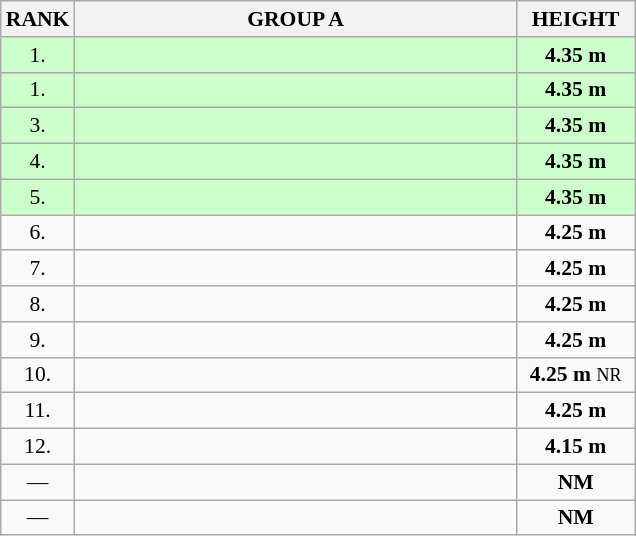<table class="wikitable" style="border-collapse: collapse; font-size: 90%;">
<tr>
<th>RANK</th>
<th align="center" style="width: 20em">GROUP A</th>
<th align="center" style="width: 5em">HEIGHT</th>
</tr>
<tr style="background:#ccffcc;">
<td align="center">1.</td>
<td></td>
<td align="center"><strong>4.35 m</strong></td>
</tr>
<tr style="background:#ccffcc;">
<td align="center">1.</td>
<td></td>
<td align="center"><strong>4.35 m</strong></td>
</tr>
<tr style="background:#ccffcc;">
<td align="center">3.</td>
<td></td>
<td align="center"><strong>4.35 m</strong></td>
</tr>
<tr style="background:#ccffcc;">
<td align="center">4.</td>
<td></td>
<td align="center"><strong>4.35 m</strong></td>
</tr>
<tr style="background:#ccffcc;">
<td align="center">5.</td>
<td></td>
<td align="center"><strong>4.35 m</strong></td>
</tr>
<tr>
<td align="center">6.</td>
<td></td>
<td align="center"><strong>4.25 m</strong></td>
</tr>
<tr>
<td align="center">7.</td>
<td></td>
<td align="center"><strong>4.25 m</strong></td>
</tr>
<tr>
<td align="center">8.</td>
<td></td>
<td align="center"><strong>4.25 m</strong></td>
</tr>
<tr>
<td align="center">9.</td>
<td></td>
<td align="center"><strong>4.25 m</strong></td>
</tr>
<tr>
<td align="center">10.</td>
<td></td>
<td align="center"><strong>4.25 m</strong> <small>NR</small></td>
</tr>
<tr>
<td align="center">11.</td>
<td></td>
<td align="center"><strong>4.25 m</strong></td>
</tr>
<tr>
<td align="center">12.</td>
<td></td>
<td align="center"><strong>4.15 m</strong></td>
</tr>
<tr>
<td align="center">—</td>
<td></td>
<td align="center"><strong>NM</strong></td>
</tr>
<tr>
<td align="center">—</td>
<td></td>
<td align="center"><strong>NM</strong></td>
</tr>
</table>
